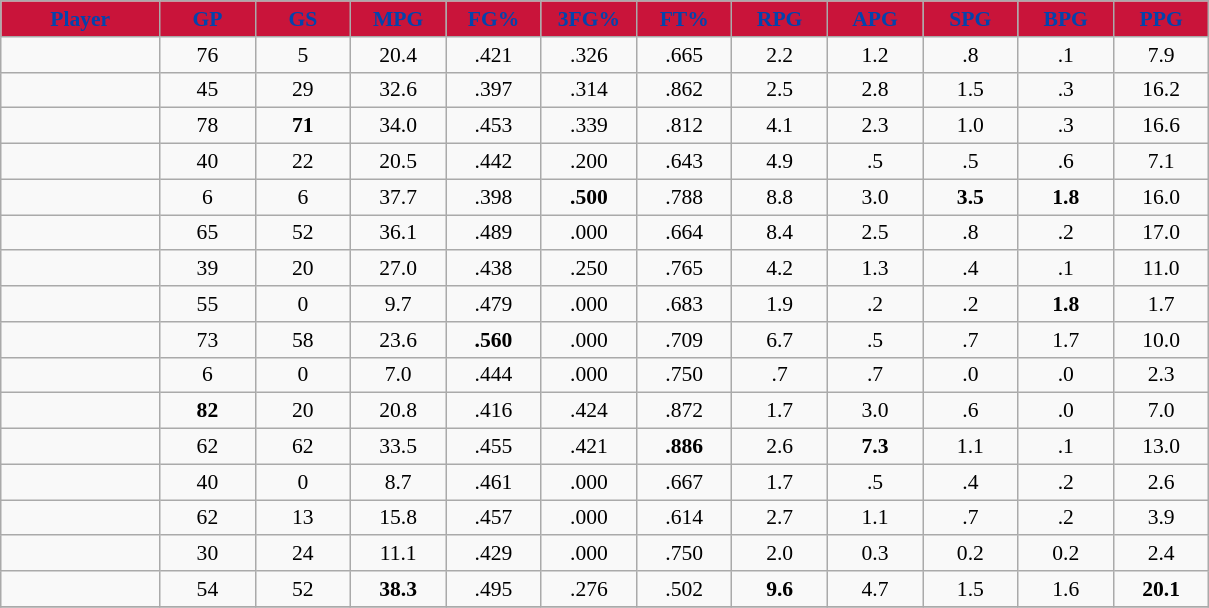<table class="wikitable sortable" style="font-size: 90%">
<tr>
<th style="background:#C9143A; color:#0344AD" width="10%">Player</th>
<th style="background:#C9143A; color:#0344AD" width="6%">GP</th>
<th style="background:#C9143A; color:#0344AD" width="6%">GS</th>
<th style="background:#C9143A; color:#0344AD" width="6%">MPG</th>
<th style="background:#C9143A; color:#0344AD" width="6%">FG%</th>
<th style="background:#C9143A; color:#0344AD" width="6%">3FG%</th>
<th style="background:#C9143A; color:#0344AD" width="6%">FT%</th>
<th style="background:#C9143A; color:#0344AD" width="6%">RPG</th>
<th style="background:#C9143A; color:#0344AD" width="6%">APG</th>
<th style="background:#C9143A; color:#0344AD" width="6%">SPG</th>
<th style="background:#C9143A; color:#0344AD" width="6%">BPG</th>
<th style="background:#C9143A; color:#0344AD" width="6%">PPG</th>
</tr>
<tr align="center" bgcolor="">
<td></td>
<td>76</td>
<td>5</td>
<td>20.4</td>
<td>.421</td>
<td>.326</td>
<td>.665</td>
<td>2.2</td>
<td>1.2</td>
<td>.8</td>
<td>.1</td>
<td>7.9</td>
</tr>
<tr align="center" bgcolor="">
<td></td>
<td>45</td>
<td>29</td>
<td>32.6</td>
<td>.397</td>
<td>.314</td>
<td>.862</td>
<td>2.5</td>
<td>2.8</td>
<td>1.5</td>
<td>.3</td>
<td>16.2</td>
</tr>
<tr align="center" bgcolor="">
<td></td>
<td>78</td>
<td><strong>71</strong></td>
<td>34.0</td>
<td>.453</td>
<td>.339</td>
<td>.812</td>
<td>4.1</td>
<td>2.3</td>
<td>1.0</td>
<td>.3</td>
<td>16.6</td>
</tr>
<tr align="center" bgcolor="">
<td></td>
<td>40</td>
<td>22</td>
<td>20.5</td>
<td>.442</td>
<td>.200</td>
<td>.643</td>
<td>4.9</td>
<td>.5</td>
<td>.5</td>
<td>.6</td>
<td>7.1</td>
</tr>
<tr align="center" bgcolor="">
<td></td>
<td>6</td>
<td>6</td>
<td>37.7</td>
<td>.398</td>
<td><strong>.500</strong></td>
<td>.788</td>
<td>8.8</td>
<td>3.0</td>
<td><strong>3.5</strong></td>
<td><strong>1.8</strong></td>
<td>16.0</td>
</tr>
<tr align="center" bgcolor="">
<td></td>
<td>65</td>
<td>52</td>
<td>36.1</td>
<td>.489</td>
<td>.000</td>
<td>.664</td>
<td>8.4</td>
<td>2.5</td>
<td>.8</td>
<td>.2</td>
<td>17.0</td>
</tr>
<tr align="center" bgcolor="">
<td></td>
<td>39</td>
<td>20</td>
<td>27.0</td>
<td>.438</td>
<td>.250</td>
<td>.765</td>
<td>4.2</td>
<td>1.3</td>
<td>.4</td>
<td>.1</td>
<td>11.0</td>
</tr>
<tr align="center" bgcolor="">
<td></td>
<td>55</td>
<td>0</td>
<td>9.7</td>
<td>.479</td>
<td>.000</td>
<td>.683</td>
<td>1.9</td>
<td>.2</td>
<td>.2</td>
<td><strong>1.8</strong></td>
<td>1.7</td>
</tr>
<tr align="center" bgcolor="">
<td></td>
<td>73</td>
<td>58</td>
<td>23.6</td>
<td><strong>.560</strong></td>
<td>.000</td>
<td>.709</td>
<td>6.7</td>
<td>.5</td>
<td>.7</td>
<td>1.7</td>
<td>10.0</td>
</tr>
<tr align="center" bgcolor="">
<td></td>
<td>6</td>
<td>0</td>
<td>7.0</td>
<td>.444</td>
<td>.000</td>
<td>.750</td>
<td>.7</td>
<td>.7</td>
<td>.0</td>
<td>.0</td>
<td>2.3</td>
</tr>
<tr align="center" bgcolor="">
<td></td>
<td><strong>82</strong></td>
<td>20</td>
<td>20.8</td>
<td>.416</td>
<td>.424</td>
<td>.872</td>
<td>1.7</td>
<td>3.0</td>
<td>.6</td>
<td>.0</td>
<td>7.0</td>
</tr>
<tr align="center" bgcolor="">
<td></td>
<td>62</td>
<td>62</td>
<td>33.5</td>
<td>.455</td>
<td>.421</td>
<td><strong>.886</strong></td>
<td>2.6</td>
<td><strong>7.3</strong></td>
<td>1.1</td>
<td>.1</td>
<td>13.0</td>
</tr>
<tr align="center" bgcolor="">
<td></td>
<td>40</td>
<td>0</td>
<td>8.7</td>
<td>.461</td>
<td>.000</td>
<td>.667</td>
<td>1.7</td>
<td>.5</td>
<td>.4</td>
<td>.2</td>
<td>2.6</td>
</tr>
<tr align="center" bgcolor="">
<td></td>
<td>62</td>
<td>13</td>
<td>15.8</td>
<td>.457</td>
<td>.000</td>
<td>.614</td>
<td>2.7</td>
<td>1.1</td>
<td>.7</td>
<td>.2</td>
<td>3.9</td>
</tr>
<tr align="center" bgcolor="">
<td></td>
<td>30</td>
<td>24</td>
<td>11.1</td>
<td>.429</td>
<td>.000</td>
<td>.750</td>
<td>2.0</td>
<td>0.3</td>
<td>0.2</td>
<td>0.2</td>
<td>2.4</td>
</tr>
<tr align="center" bgcolor="">
<td></td>
<td>54</td>
<td>52</td>
<td><strong>38.3</strong></td>
<td>.495</td>
<td>.276</td>
<td>.502</td>
<td><strong>9.6</strong></td>
<td>4.7</td>
<td>1.5</td>
<td>1.6</td>
<td><strong>20.1</strong></td>
</tr>
<tr align="center" bgcolor="">
</tr>
</table>
